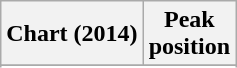<table class="wikitable sortable plainrowheaders" style="text-align:center">
<tr>
<th scope="col">Chart (2014)</th>
<th scope="col">Peak<br> position</th>
</tr>
<tr>
</tr>
<tr>
</tr>
</table>
